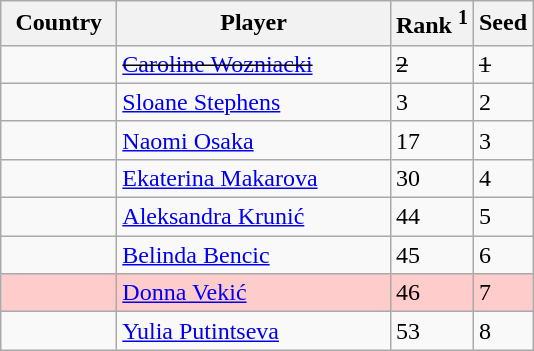<table class="wikitable">
<tr>
<th width="70">Country</th>
<th width="175">Player</th>
<th>Rank <sup>1</sup></th>
<th>Seed</th>
</tr>
<tr>
<td><s></s></td>
<td><s><a href='#'>Caroline Wozniacki</a></s></td>
<td><s>2</s></td>
<td><s>1</s></td>
</tr>
<tr>
<td></td>
<td><a href='#'>Sloane Stephens</a></td>
<td>3</td>
<td>2</td>
</tr>
<tr>
<td></td>
<td><a href='#'>Naomi Osaka</a></td>
<td>17</td>
<td>3</td>
</tr>
<tr>
<td></td>
<td><a href='#'>Ekaterina Makarova</a></td>
<td>30</td>
<td>4</td>
</tr>
<tr>
<td></td>
<td><a href='#'>Aleksandra Krunić</a></td>
<td>44</td>
<td>5</td>
</tr>
<tr>
<td></td>
<td><a href='#'>Belinda Bencic</a></td>
<td>45</td>
<td>6</td>
</tr>
<tr style="background:#fcc;">
<td></td>
<td><a href='#'>Donna Vekić</a></td>
<td>46</td>
<td>7</td>
</tr>
<tr>
<td></td>
<td><a href='#'>Yulia Putintseva</a></td>
<td>53</td>
<td>8</td>
</tr>
</table>
